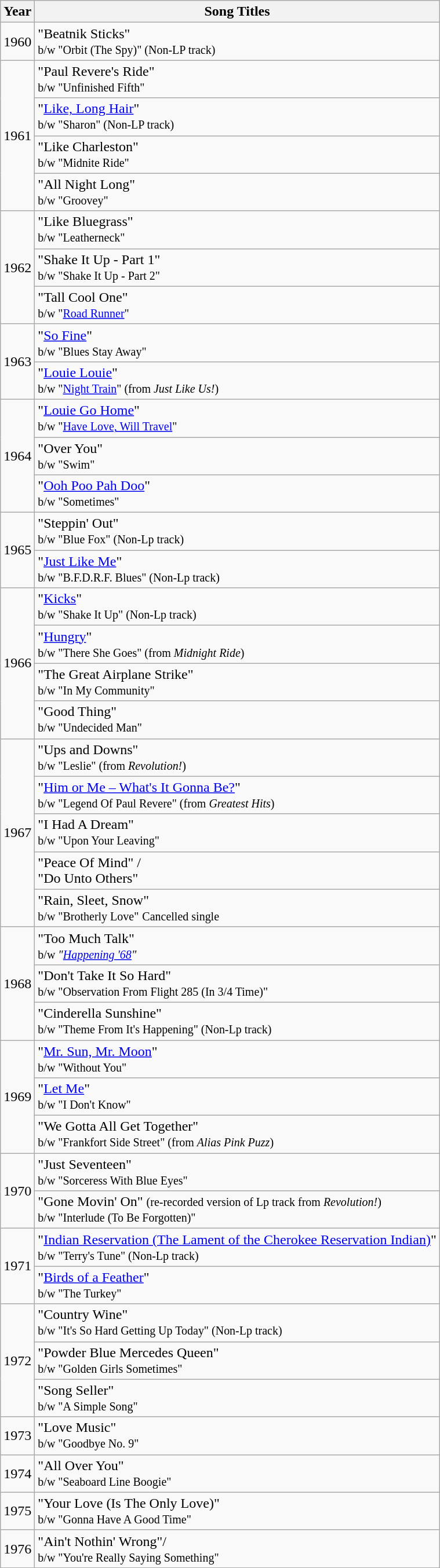<table class="wikitable">
<tr>
<th>Year</th>
<th>Song Titles</th>
</tr>
<tr>
<td>1960</td>
<td>"Beatnik Sticks"<br><small>b/w "Orbit (The Spy)" (Non-LP track)</small></td>
</tr>
<tr>
<td rowspan="4">1961</td>
<td>"Paul Revere's Ride"<br><small>b/w "Unfinished Fifth"</small></td>
</tr>
<tr>
<td>"<a href='#'>Like, Long Hair</a>"<br><small>b/w "Sharon" (Non-LP track)</small></td>
</tr>
<tr>
<td>"Like Charleston"<br><small>b/w "Midnite Ride"</small></td>
</tr>
<tr>
<td>"All Night Long"<br><small>b/w "Groovey"</small></td>
</tr>
<tr>
<td rowspan="3">1962</td>
<td>"Like Bluegrass"<br><small>b/w "Leatherneck"</small></td>
</tr>
<tr>
<td>"Shake It Up - Part 1"<br><small>b/w "Shake It Up - Part 2"</small></td>
</tr>
<tr>
<td>"Tall Cool One"<br><small>b/w "<a href='#'>Road Runner</a>"</small></td>
</tr>
<tr>
<td rowspan="2">1963</td>
<td>"<a href='#'>So Fine</a>"<br><small>b/w "Blues Stay Away"</small></td>
</tr>
<tr>
<td>"<a href='#'>Louie Louie</a>"<br><small>b/w "<a href='#'>Night Train</a>" (from <em>Just Like Us!</em>)</small></td>
</tr>
<tr>
<td rowspan="3">1964</td>
<td>"<a href='#'>Louie Go Home</a>"<br><small>b/w "<a href='#'>Have Love, Will Travel</a>"</small></td>
</tr>
<tr>
<td>"Over You"<br><small>b/w "Swim"</small></td>
</tr>
<tr>
<td>"<a href='#'>Ooh Poo Pah Doo</a>"<br><small>b/w "Sometimes"</small></td>
</tr>
<tr>
<td rowspan="2">1965</td>
<td>"Steppin' Out"<br><small>b/w "Blue Fox" (Non-Lp track)</small></td>
</tr>
<tr>
<td>"<a href='#'>Just Like Me</a>"<br><small>b/w "B.F.D.R.F. Blues" (Non-Lp track)</small></td>
</tr>
<tr>
<td rowspan="4">1966</td>
<td>"<a href='#'>Kicks</a>"<br><small>b/w "Shake It Up" (Non-Lp track)</small></td>
</tr>
<tr>
<td>"<a href='#'>Hungry</a>"<br><small>b/w "There She Goes" (from <em>Midnight Ride</em>)</small></td>
</tr>
<tr>
<td>"The Great Airplane Strike"<br><small>b/w "In My Community"</small></td>
</tr>
<tr>
<td>"Good Thing"<br><small>b/w "Undecided Man"</small></td>
</tr>
<tr>
<td rowspan="5">1967</td>
<td>"Ups and Downs"<br><small>b/w "Leslie" (from <em>Revolution!</em>)</small></td>
</tr>
<tr>
<td>"<a href='#'>Him or Me – What's It Gonna Be?</a>"<br><small>b/w "Legend Of Paul Revere" (from <em>Greatest Hits</em>)</small></td>
</tr>
<tr>
<td>"I Had A Dream"<br><small>b/w "Upon Your Leaving"</small></td>
</tr>
<tr>
<td>"Peace Of Mind" /<br>"Do Unto Others"</td>
</tr>
<tr>
<td>"Rain, Sleet, Snow"<br><small>b/w "Brotherly Love"</small>
<small>Cancelled single</small></td>
</tr>
<tr>
<td rowspan="3">1968</td>
<td>"Too Much Talk"<br><small>b/w <em>"<a href='#'>Happening '68</a>"</em></small></td>
</tr>
<tr>
<td>"Don't Take It So Hard"<br><small>b/w "Observation From Flight 285 (In 3/4 Time)"</small></td>
</tr>
<tr>
<td>"Cinderella Sunshine"<br><small>b/w "Theme From It's Happening" (Non-Lp track)</small></td>
</tr>
<tr>
<td rowspan="3">1969</td>
<td>"<a href='#'>Mr. Sun, Mr. Moon</a>"<br><small>b/w "Without You"</small></td>
</tr>
<tr>
<td>"<a href='#'>Let Me</a>"<br><small>b/w "I Don't Know"</small></td>
</tr>
<tr>
<td>"We Gotta All Get Together"<br><small>b/w "Frankfort Side Street" (from <em>Alias Pink Puzz</em>)</small></td>
</tr>
<tr>
<td rowspan="2">1970</td>
<td>"Just Seventeen"<br><small>b/w "Sorceress With Blue Eyes"</small></td>
</tr>
<tr>
<td>"Gone Movin' On" <small>(re-recorded version of Lp track from <em>Revolution!</em>)</small><br><small>b/w "Interlude (To Be Forgotten)"</small></td>
</tr>
<tr>
<td rowspan="2">1971</td>
<td>"<a href='#'>Indian Reservation (The Lament of the Cherokee Reservation Indian)</a>"<br><small>b/w "Terry's Tune" (Non-Lp track)</small></td>
</tr>
<tr>
<td>"<a href='#'>Birds of a Feather</a>"<br><small>b/w "The Turkey"</small></td>
</tr>
<tr>
<td rowspan="3">1972</td>
<td>"Country Wine"<br><small>b/w "It's So Hard Getting Up Today" (Non-Lp track)</small></td>
</tr>
<tr>
<td>"Powder Blue Mercedes Queen"<br><small>b/w "Golden Girls Sometimes"</small></td>
</tr>
<tr>
<td>"Song Seller"<br><small>b/w "A Simple Song"</small></td>
</tr>
<tr>
<td>1973</td>
<td>"Love Music"<br><small>b/w "Goodbye No. 9"</small></td>
</tr>
<tr>
<td>1974</td>
<td>"All Over You"<br><small>b/w "Seaboard Line Boogie"</small></td>
</tr>
<tr>
<td>1975</td>
<td>"Your Love (Is The Only Love)"<br><small>b/w "Gonna Have A Good Time"</small></td>
</tr>
<tr>
<td>1976</td>
<td>"Ain't Nothin' Wrong"/<br><small>b/w "You're Really Saying Something"</small></td>
</tr>
</table>
